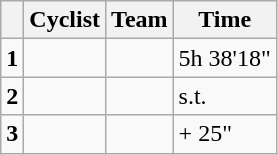<table class="wikitable">
<tr>
<th></th>
<th>Cyclist</th>
<th>Team</th>
<th>Time</th>
</tr>
<tr>
<td><strong>1</strong></td>
<td></td>
<td></td>
<td>5h 38'18"</td>
</tr>
<tr>
<td><strong>2</strong></td>
<td></td>
<td></td>
<td>s.t.</td>
</tr>
<tr>
<td><strong>3</strong></td>
<td></td>
<td></td>
<td>+ 25"</td>
</tr>
</table>
